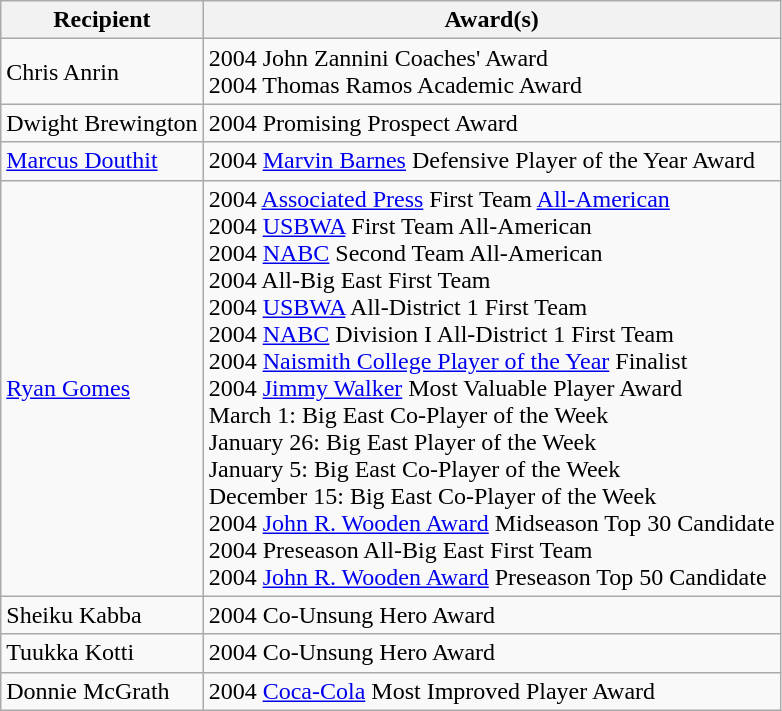<table class="wikitable">
<tr>
<th>Recipient</th>
<th>Award(s)</th>
</tr>
<tr>
<td>Chris Anrin</td>
<td>2004 John Zannini Coaches' Award<br>2004 Thomas Ramos Academic Award</td>
</tr>
<tr>
<td>Dwight Brewington</td>
<td>2004 Promising Prospect Award</td>
</tr>
<tr>
<td><a href='#'>Marcus Douthit</a></td>
<td>2004 <a href='#'>Marvin Barnes</a> Defensive Player of the Year Award</td>
</tr>
<tr>
<td><a href='#'>Ryan Gomes</a></td>
<td>2004 <a href='#'>Associated Press</a> First Team <a href='#'>All-American</a><br>2004 <a href='#'>USBWA</a> First Team All-American<br>2004 <a href='#'>NABC</a> Second Team All-American<br>2004 All-Big East First Team<br>2004 <a href='#'>USBWA</a> All-District 1 First Team<br>2004 <a href='#'>NABC</a> Division I All-District 1 First Team<br>2004 <a href='#'>Naismith College Player of the Year</a> Finalist<br>2004 <a href='#'>Jimmy Walker</a> Most Valuable Player Award<br>March 1: Big East Co-Player of the Week<br>January 26: Big East Player of the Week<br>January 5: Big East Co-Player of the Week<br>December 15: Big East Co-Player of the Week<br>2004 <a href='#'>John R. Wooden Award</a> Midseason Top 30 Candidate<br>2004 Preseason All-Big East First Team<br>2004 <a href='#'>John R. Wooden Award</a> Preseason Top 50 Candidate</td>
</tr>
<tr>
<td>Sheiku Kabba</td>
<td>2004 Co-Unsung Hero Award</td>
</tr>
<tr>
<td>Tuukka Kotti</td>
<td>2004 Co-Unsung Hero Award</td>
</tr>
<tr>
<td>Donnie McGrath</td>
<td>2004 <a href='#'>Coca-Cola</a> Most Improved Player Award</td>
</tr>
</table>
